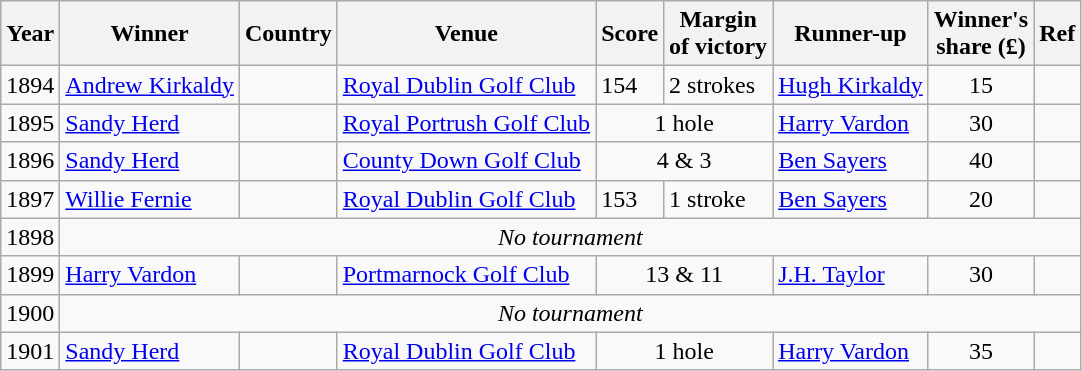<table class="wikitable">
<tr>
<th>Year</th>
<th>Winner</th>
<th>Country</th>
<th>Venue</th>
<th>Score</th>
<th>Margin<br>of victory</th>
<th>Runner-up</th>
<th>Winner's<br>share (£)</th>
<th>Ref</th>
</tr>
<tr>
<td>1894</td>
<td><a href='#'>Andrew Kirkaldy</a></td>
<td></td>
<td><a href='#'>Royal Dublin Golf Club</a></td>
<td>154</td>
<td>2 strokes</td>
<td> <a href='#'>Hugh Kirkaldy</a></td>
<td align=center>15</td>
<td></td>
</tr>
<tr>
<td>1895</td>
<td><a href='#'>Sandy Herd</a></td>
<td></td>
<td><a href='#'>Royal Portrush Golf Club</a></td>
<td align=center colspan=2>1 hole</td>
<td> <a href='#'>Harry Vardon</a></td>
<td align=center>30</td>
<td></td>
</tr>
<tr>
<td>1896</td>
<td><a href='#'>Sandy Herd</a></td>
<td></td>
<td><a href='#'>County Down Golf Club</a></td>
<td align=center colspan=2>4 & 3</td>
<td> <a href='#'>Ben Sayers</a></td>
<td align=center>40</td>
<td></td>
</tr>
<tr>
<td>1897</td>
<td><a href='#'>Willie Fernie</a></td>
<td></td>
<td><a href='#'>Royal Dublin Golf Club</a></td>
<td>153</td>
<td>1 stroke</td>
<td> <a href='#'>Ben Sayers</a></td>
<td align=center>20</td>
<td></td>
</tr>
<tr>
<td>1898</td>
<td colspan=8 align=center><em>No tournament</em></td>
</tr>
<tr>
<td>1899</td>
<td><a href='#'>Harry Vardon</a></td>
<td></td>
<td><a href='#'>Portmarnock Golf Club</a></td>
<td align=center colspan=2>13 & 11</td>
<td> <a href='#'>J.H. Taylor</a></td>
<td align=center>30</td>
<td></td>
</tr>
<tr>
<td>1900</td>
<td colspan=8 align=center><em>No tournament</em></td>
</tr>
<tr>
<td>1901</td>
<td><a href='#'>Sandy Herd</a></td>
<td></td>
<td><a href='#'>Royal Dublin Golf Club</a></td>
<td align=center colspan=2>1 hole</td>
<td> <a href='#'>Harry Vardon</a></td>
<td align=center>35</td>
<td></td>
</tr>
</table>
